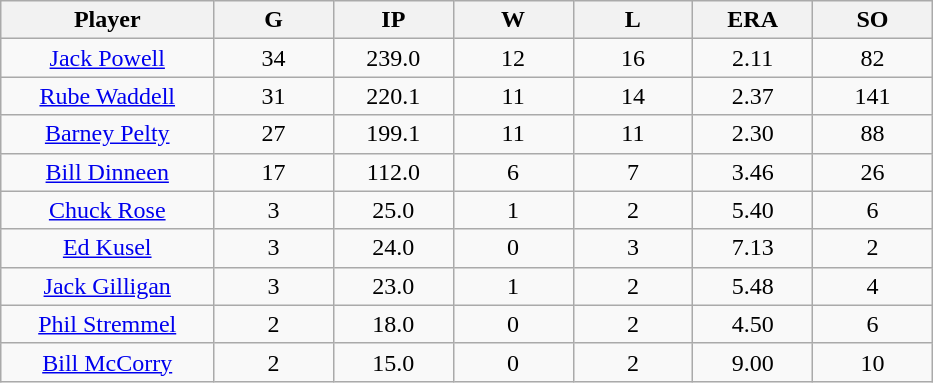<table class="wikitable sortable">
<tr>
<th bgcolor="#DDDDFF" width="16%">Player</th>
<th bgcolor="#DDDDFF" width="9%">G</th>
<th bgcolor="#DDDDFF" width="9%">IP</th>
<th bgcolor="#DDDDFF" width="9%">W</th>
<th bgcolor="#DDDDFF" width="9%">L</th>
<th bgcolor="#DDDDFF" width="9%">ERA</th>
<th bgcolor="#DDDDFF" width="9%">SO</th>
</tr>
<tr align="center">
<td><a href='#'>Jack Powell</a></td>
<td>34</td>
<td>239.0</td>
<td>12</td>
<td>16</td>
<td>2.11</td>
<td>82</td>
</tr>
<tr align="center">
<td><a href='#'>Rube Waddell</a></td>
<td>31</td>
<td>220.1</td>
<td>11</td>
<td>14</td>
<td>2.37</td>
<td>141</td>
</tr>
<tr align="center">
<td><a href='#'>Barney Pelty</a></td>
<td>27</td>
<td>199.1</td>
<td>11</td>
<td>11</td>
<td>2.30</td>
<td>88</td>
</tr>
<tr align="center">
<td><a href='#'>Bill Dinneen</a></td>
<td>17</td>
<td>112.0</td>
<td>6</td>
<td>7</td>
<td>3.46</td>
<td>26</td>
</tr>
<tr align="center">
<td><a href='#'>Chuck Rose</a></td>
<td>3</td>
<td>25.0</td>
<td>1</td>
<td>2</td>
<td>5.40</td>
<td>6</td>
</tr>
<tr align="center">
<td><a href='#'>Ed Kusel</a></td>
<td>3</td>
<td>24.0</td>
<td>0</td>
<td>3</td>
<td>7.13</td>
<td>2</td>
</tr>
<tr align="center">
<td><a href='#'>Jack Gilligan</a></td>
<td>3</td>
<td>23.0</td>
<td>1</td>
<td>2</td>
<td>5.48</td>
<td>4</td>
</tr>
<tr align="center">
<td><a href='#'>Phil Stremmel</a></td>
<td>2</td>
<td>18.0</td>
<td>0</td>
<td>2</td>
<td>4.50</td>
<td>6</td>
</tr>
<tr align="center">
<td><a href='#'>Bill McCorry</a></td>
<td>2</td>
<td>15.0</td>
<td>0</td>
<td>2</td>
<td>9.00</td>
<td>10</td>
</tr>
</table>
